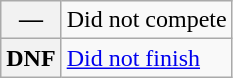<table class="wikitable">
<tr>
<th scope="row">—</th>
<td>Did not compete</td>
</tr>
<tr>
<th scope="row">DNF</th>
<td><a href='#'>Did not finish</a></td>
</tr>
</table>
